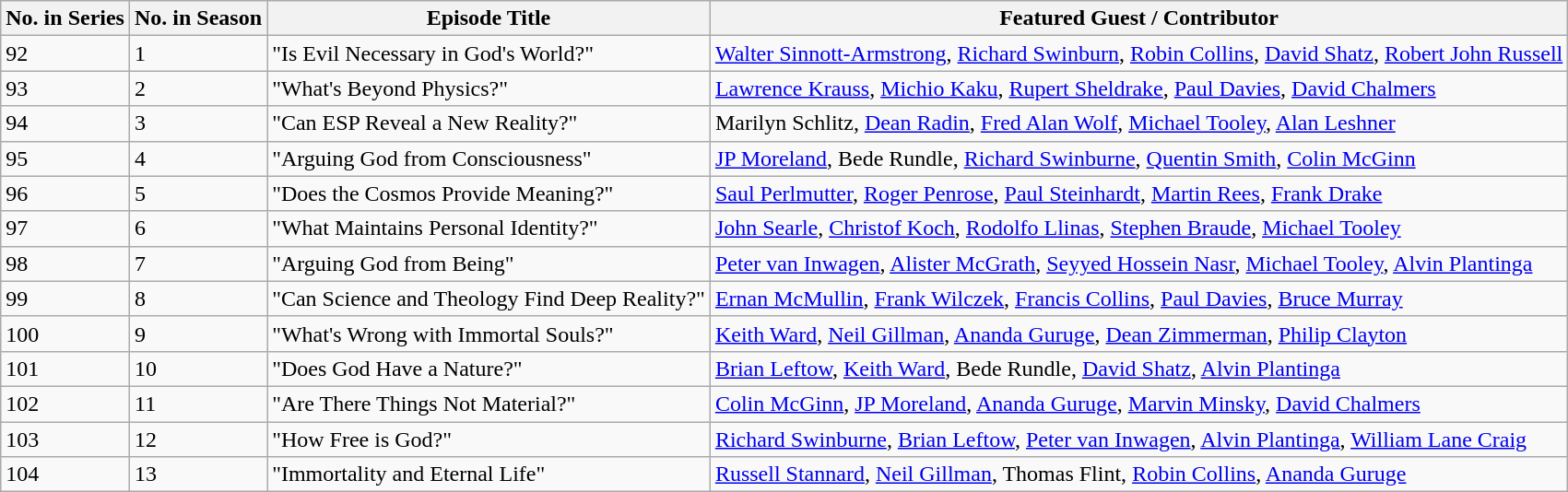<table class="wikitable">
<tr>
<th>No. in Series</th>
<th>No. in Season</th>
<th>Episode Title</th>
<th>Featured Guest / Contributor</th>
</tr>
<tr>
<td>92</td>
<td>1</td>
<td>"Is Evil Necessary in God's World?"</td>
<td><a href='#'>Walter Sinnott-Armstrong</a>, <a href='#'>Richard Swinburn</a>, <a href='#'>Robin Collins</a>, <a href='#'>David Shatz</a>, <a href='#'>Robert John Russell</a></td>
</tr>
<tr>
<td>93</td>
<td>2</td>
<td>"What's Beyond Physics?"</td>
<td><a href='#'>Lawrence Krauss</a>, <a href='#'>Michio Kaku</a>, <a href='#'>Rupert Sheldrake</a>, <a href='#'>Paul Davies</a>, <a href='#'>David Chalmers</a></td>
</tr>
<tr>
<td>94</td>
<td>3</td>
<td>"Can ESP Reveal a New Reality?"</td>
<td>Marilyn Schlitz, <a href='#'>Dean Radin</a>, <a href='#'>Fred Alan Wolf</a>, <a href='#'>Michael Tooley</a>, <a href='#'>Alan Leshner</a></td>
</tr>
<tr>
<td>95</td>
<td>4</td>
<td>"Arguing God from Consciousness"</td>
<td><a href='#'>JP Moreland</a>, Bede Rundle, <a href='#'>Richard Swinburne</a>, <a href='#'>Quentin Smith</a>, <a href='#'>Colin McGinn</a></td>
</tr>
<tr>
<td>96</td>
<td>5</td>
<td>"Does the Cosmos Provide Meaning?"</td>
<td><a href='#'>Saul Perlmutter</a>, <a href='#'>Roger Penrose</a>, <a href='#'>Paul Steinhardt</a>, <a href='#'>Martin Rees</a>, <a href='#'>Frank Drake</a></td>
</tr>
<tr>
<td>97</td>
<td>6</td>
<td>"What Maintains Personal Identity?"</td>
<td><a href='#'>John Searle</a>, <a href='#'>Christof Koch</a>, <a href='#'>Rodolfo Llinas</a>, <a href='#'>Stephen Braude</a>, <a href='#'>Michael Tooley</a></td>
</tr>
<tr>
<td>98</td>
<td>7</td>
<td>"Arguing God from Being"</td>
<td><a href='#'>Peter van Inwagen</a>, <a href='#'>Alister McGrath</a>, <a href='#'>Seyyed Hossein Nasr</a>, <a href='#'>Michael Tooley</a>, <a href='#'>Alvin Plantinga</a></td>
</tr>
<tr>
<td>99</td>
<td>8</td>
<td>"Can Science and Theology Find Deep Reality?"</td>
<td><a href='#'>Ernan McMullin</a>, <a href='#'>Frank Wilczek</a>, <a href='#'>Francis Collins</a>, <a href='#'>Paul Davies</a>, <a href='#'>Bruce Murray</a></td>
</tr>
<tr>
<td>100</td>
<td>9</td>
<td>"What's Wrong with Immortal Souls?"</td>
<td><a href='#'>Keith Ward</a>, <a href='#'>Neil Gillman</a>, <a href='#'>Ananda Guruge</a>, <a href='#'>Dean Zimmerman</a>, <a href='#'>Philip Clayton</a></td>
</tr>
<tr>
<td>101</td>
<td>10</td>
<td>"Does God Have a Nature?"</td>
<td><a href='#'>Brian Leftow</a>, <a href='#'>Keith Ward</a>, Bede Rundle, <a href='#'>David Shatz</a>, <a href='#'>Alvin Plantinga</a></td>
</tr>
<tr>
<td>102</td>
<td>11</td>
<td>"Are There Things Not Material?"</td>
<td><a href='#'>Colin McGinn</a>, <a href='#'>JP Moreland</a>, <a href='#'>Ananda Guruge</a>, <a href='#'>Marvin Minsky</a>, <a href='#'>David Chalmers</a></td>
</tr>
<tr>
<td>103</td>
<td>12</td>
<td>"How Free is God?"</td>
<td><a href='#'>Richard Swinburne</a>, <a href='#'>Brian Leftow</a>, <a href='#'>Peter van Inwagen</a>, <a href='#'>Alvin Plantinga</a>, <a href='#'>William Lane Craig</a></td>
</tr>
<tr>
<td>104</td>
<td>13</td>
<td>"Immortality and Eternal Life"</td>
<td><a href='#'>Russell Stannard</a>, <a href='#'>Neil Gillman</a>, Thomas Flint, <a href='#'>Robin Collins</a>, <a href='#'>Ananda Guruge</a></td>
</tr>
</table>
